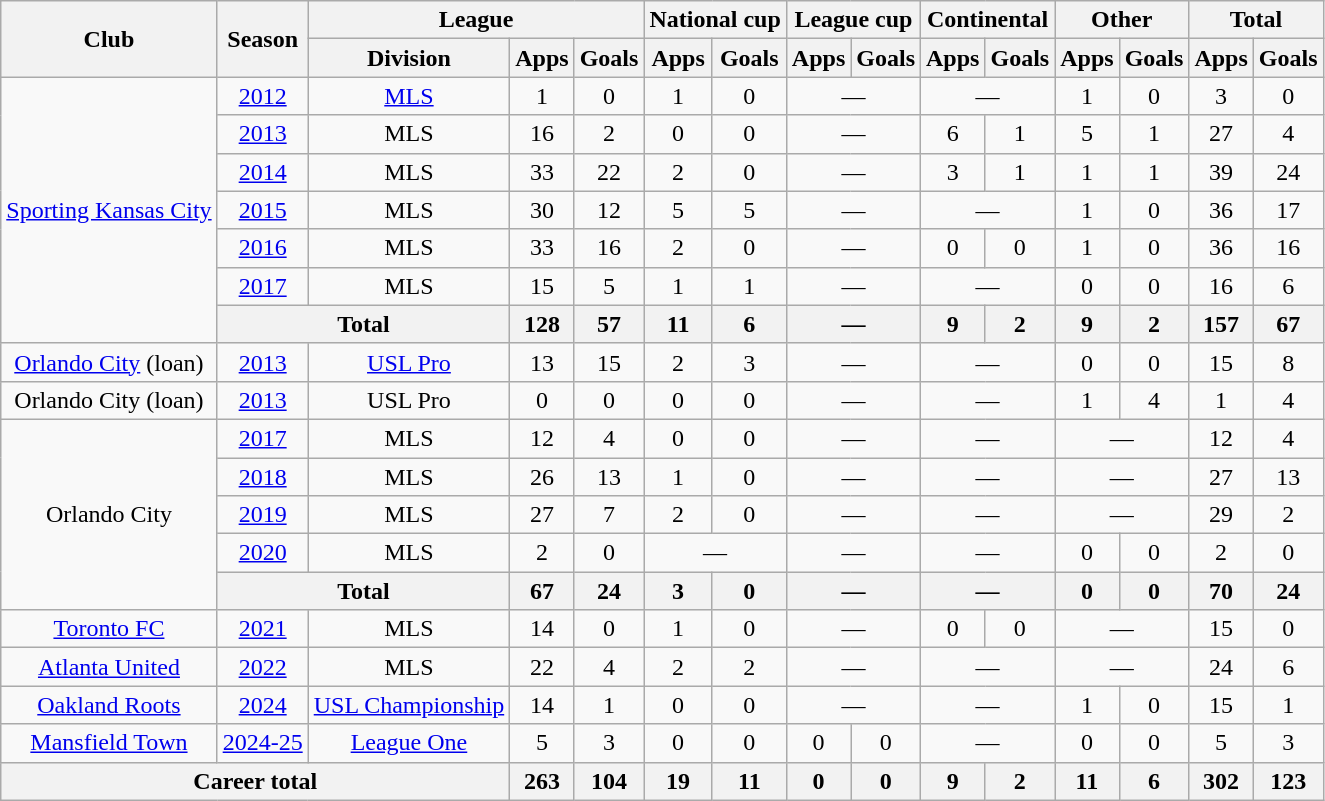<table class="wikitable" style="text-align: center">
<tr>
<th rowspan="2">Club</th>
<th rowspan="2">Season</th>
<th colspan="3">League</th>
<th colspan="2">National cup</th>
<th colspan="2">League cup</th>
<th colspan="2">Continental</th>
<th colspan="2">Other</th>
<th colspan="2">Total</th>
</tr>
<tr>
<th>Division</th>
<th>Apps</th>
<th>Goals</th>
<th>Apps</th>
<th>Goals</th>
<th>Apps</th>
<th>Goals</th>
<th>Apps</th>
<th>Goals</th>
<th>Apps</th>
<th>Goals</th>
<th>Apps</th>
<th>Goals</th>
</tr>
<tr>
<td rowspan="7"><a href='#'>Sporting Kansas City</a></td>
<td><a href='#'>2012</a></td>
<td><a href='#'>MLS</a></td>
<td>1</td>
<td>0</td>
<td>1</td>
<td>0</td>
<td colspan="2">—</td>
<td colspan="2">—</td>
<td>1</td>
<td>0</td>
<td>3</td>
<td>0</td>
</tr>
<tr>
<td><a href='#'>2013</a></td>
<td>MLS</td>
<td>16</td>
<td>2</td>
<td>0</td>
<td>0</td>
<td colspan="2">—</td>
<td>6</td>
<td>1</td>
<td>5</td>
<td>1</td>
<td>27</td>
<td>4</td>
</tr>
<tr>
<td><a href='#'>2014</a></td>
<td>MLS</td>
<td>33</td>
<td>22</td>
<td>2</td>
<td>0</td>
<td colspan="2">—</td>
<td>3</td>
<td>1</td>
<td>1</td>
<td>1</td>
<td>39</td>
<td>24</td>
</tr>
<tr>
<td><a href='#'>2015</a></td>
<td>MLS</td>
<td>30</td>
<td>12</td>
<td>5</td>
<td>5</td>
<td colspan="2">—</td>
<td colspan="2">—</td>
<td>1</td>
<td>0</td>
<td>36</td>
<td>17</td>
</tr>
<tr>
<td><a href='#'>2016</a></td>
<td>MLS</td>
<td>33</td>
<td>16</td>
<td>2</td>
<td>0</td>
<td colspan="2">—</td>
<td>0</td>
<td>0</td>
<td>1</td>
<td>0</td>
<td>36</td>
<td>16</td>
</tr>
<tr>
<td><a href='#'>2017</a></td>
<td>MLS</td>
<td>15</td>
<td>5</td>
<td>1</td>
<td>1</td>
<td colspan="2">—</td>
<td colspan="2">—</td>
<td>0</td>
<td>0</td>
<td>16</td>
<td>6</td>
</tr>
<tr>
<th colspan="2">Total</th>
<th>128</th>
<th>57</th>
<th>11</th>
<th>6</th>
<th colspan="2">—</th>
<th>9</th>
<th>2</th>
<th>9</th>
<th>2</th>
<th>157</th>
<th>67</th>
</tr>
<tr>
<td><a href='#'>Orlando City</a> (loan)</td>
<td><a href='#'>2013</a></td>
<td><a href='#'>USL Pro</a></td>
<td>13</td>
<td>15</td>
<td>2</td>
<td>3</td>
<td colspan="2">—</td>
<td colspan="2">—</td>
<td>0</td>
<td>0</td>
<td>15</td>
<td>8</td>
</tr>
<tr>
<td>Orlando City (loan)</td>
<td><a href='#'>2013</a></td>
<td>USL Pro</td>
<td>0</td>
<td>0</td>
<td>0</td>
<td>0</td>
<td colspan="2">—</td>
<td colspan="2">—</td>
<td>1</td>
<td>4</td>
<td>1</td>
<td>4</td>
</tr>
<tr>
<td rowspan="5">Orlando City</td>
<td><a href='#'>2017</a></td>
<td>MLS</td>
<td>12</td>
<td>4</td>
<td>0</td>
<td>0</td>
<td colspan="2">—</td>
<td colspan="2">—</td>
<td colspan="2">—</td>
<td>12</td>
<td>4</td>
</tr>
<tr>
<td><a href='#'>2018</a></td>
<td>MLS</td>
<td>26</td>
<td>13</td>
<td>1</td>
<td>0</td>
<td colspan="2">—</td>
<td colspan="2">—</td>
<td colspan="2">—</td>
<td>27</td>
<td>13</td>
</tr>
<tr>
<td><a href='#'>2019</a></td>
<td>MLS</td>
<td>27</td>
<td>7</td>
<td>2</td>
<td>0</td>
<td colspan="2">—</td>
<td colspan="2">—</td>
<td colspan="2">—</td>
<td>29</td>
<td>2</td>
</tr>
<tr>
<td><a href='#'>2020</a></td>
<td>MLS</td>
<td>2</td>
<td>0</td>
<td colspan="2">—</td>
<td colspan="2">—</td>
<td colspan="2">—</td>
<td>0</td>
<td>0</td>
<td>2</td>
<td>0</td>
</tr>
<tr>
<th colspan="2">Total</th>
<th>67</th>
<th>24</th>
<th>3</th>
<th>0</th>
<th colspan="2">—</th>
<th colspan="2">—</th>
<th>0</th>
<th>0</th>
<th>70</th>
<th>24</th>
</tr>
<tr>
<td><a href='#'>Toronto FC</a></td>
<td><a href='#'>2021</a></td>
<td>MLS</td>
<td>14</td>
<td>0</td>
<td>1</td>
<td>0</td>
<td colspan="2">—</td>
<td>0</td>
<td>0</td>
<td colspan="2">—</td>
<td>15</td>
<td>0</td>
</tr>
<tr>
<td><a href='#'>Atlanta United</a></td>
<td><a href='#'>2022</a></td>
<td>MLS</td>
<td>22</td>
<td>4</td>
<td>2</td>
<td>2</td>
<td colspan="2">—</td>
<td colspan="2">—</td>
<td colspan="2">—</td>
<td>24</td>
<td>6</td>
</tr>
<tr>
<td><a href='#'>Oakland Roots</a></td>
<td><a href='#'>2024</a></td>
<td><a href='#'>USL Championship</a></td>
<td>14</td>
<td>1</td>
<td>0</td>
<td>0</td>
<td colspan="2">—</td>
<td colspan="2">—</td>
<td>1</td>
<td>0</td>
<td>15</td>
<td>1</td>
</tr>
<tr>
<td><a href='#'>Mansfield Town</a></td>
<td><a href='#'>2024-25</a></td>
<td><a href='#'>League One</a></td>
<td>5</td>
<td>3</td>
<td>0</td>
<td>0</td>
<td>0</td>
<td>0</td>
<td colspan="2">—</td>
<td>0</td>
<td>0</td>
<td>5</td>
<td>3</td>
</tr>
<tr>
<th colspan="3">Career total</th>
<th>263</th>
<th>104</th>
<th>19</th>
<th>11</th>
<th>0</th>
<th>0</th>
<th>9</th>
<th>2</th>
<th>11</th>
<th>6</th>
<th>302</th>
<th>123</th>
</tr>
</table>
